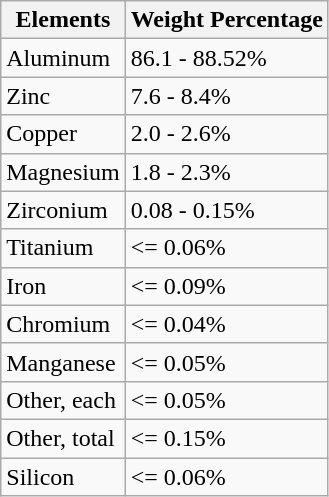<table class="wikitable">
<tr>
<th>Elements</th>
<th>Weight Percentage</th>
</tr>
<tr>
<td>Aluminum</td>
<td>86.1 - 88.52%</td>
</tr>
<tr>
<td>Zinc</td>
<td>7.6 - 8.4%</td>
</tr>
<tr>
<td>Copper</td>
<td>2.0 - 2.6%</td>
</tr>
<tr>
<td>Magnesium</td>
<td>1.8 - 2.3%</td>
</tr>
<tr>
<td>Zirconium</td>
<td>0.08 - 0.15%</td>
</tr>
<tr>
<td>Titanium</td>
<td><= 0.06%</td>
</tr>
<tr>
<td>Iron</td>
<td><= 0.09%</td>
</tr>
<tr>
<td>Chromium</td>
<td><= 0.04%</td>
</tr>
<tr>
<td>Manganese</td>
<td><= 0.05%</td>
</tr>
<tr>
<td>Other, each</td>
<td><= 0.05%</td>
</tr>
<tr>
<td>Other, total</td>
<td><= 0.15%</td>
</tr>
<tr>
<td>Silicon</td>
<td><= 0.06%</td>
</tr>
</table>
